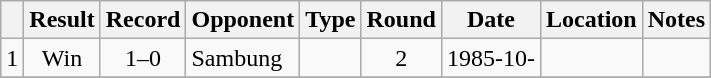<table class="wikitable" style="text-align:center">
<tr>
<th></th>
<th>Result</th>
<th>Record</th>
<th>Opponent</th>
<th>Type</th>
<th>Round</th>
<th>Date</th>
<th>Location</th>
<th>Notes</th>
</tr>
<tr>
<td>1</td>
<td>Win</td>
<td>1–0</td>
<td style="text-align:left;"> Sambung</td>
<td></td>
<td>2</td>
<td>1985-10-</td>
<td style="text-align:left;"> </td>
<td></td>
</tr>
<tr>
</tr>
</table>
